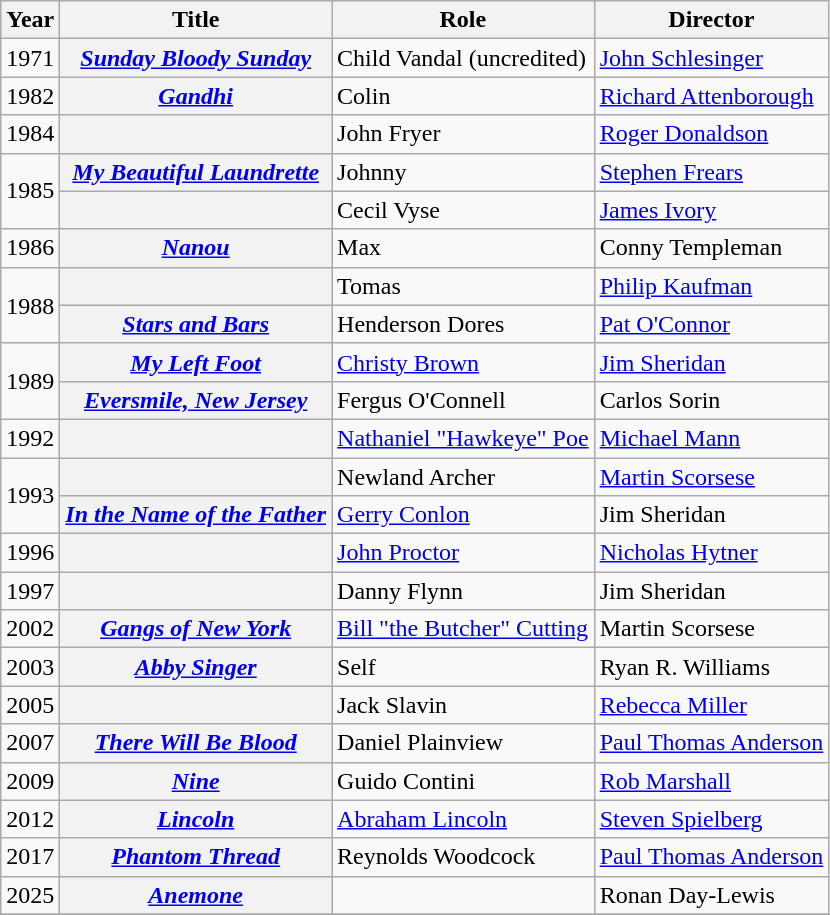<table class="wikitable sortable plainrowheaders unsortable">
<tr>
<th scope="col">Year</th>
<th scope="col">Title</th>
<th scope="col">Role</th>
<th>Director</th>
</tr>
<tr>
<td>1971</td>
<th scope="row"><em><a href='#'>Sunday Bloody Sunday</a></em></th>
<td>Child Vandal (uncredited)</td>
<td><a href='#'>John Schlesinger</a></td>
</tr>
<tr>
<td>1982</td>
<th scope="row"><em><a href='#'>Gandhi</a></em></th>
<td>Colin</td>
<td><a href='#'>Richard Attenborough</a></td>
</tr>
<tr>
<td>1984</td>
<th scope="row"><em></em></th>
<td>John Fryer</td>
<td><a href='#'>Roger Donaldson</a></td>
</tr>
<tr>
<td rowspan="2">1985</td>
<th scope="row"><em><a href='#'>My Beautiful Laundrette</a></em></th>
<td>Johnny</td>
<td><a href='#'>Stephen Frears</a></td>
</tr>
<tr>
<th scope="row"><em></em></th>
<td>Cecil Vyse</td>
<td><a href='#'>James Ivory</a></td>
</tr>
<tr>
<td>1986</td>
<th scope="row"><em><a href='#'>Nanou</a></em></th>
<td>Max</td>
<td>Conny Templeman</td>
</tr>
<tr>
<td rowspan="2">1988</td>
<th scope="row"><em></em></th>
<td>Tomas</td>
<td><a href='#'>Philip Kaufman</a></td>
</tr>
<tr>
<th scope="row"><em><a href='#'>Stars and Bars</a></em></th>
<td>Henderson Dores</td>
<td><a href='#'>Pat O'Connor</a></td>
</tr>
<tr>
<td rowspan="2">1989</td>
<th scope="row"><em><a href='#'>My Left Foot</a></em></th>
<td><a href='#'>Christy Brown</a></td>
<td><a href='#'>Jim Sheridan</a></td>
</tr>
<tr>
<th scope="row"><em><a href='#'>Eversmile, New Jersey</a></em></th>
<td>Fergus O'Connell</td>
<td>Carlos Sorin</td>
</tr>
<tr>
<td>1992</td>
<th scope="row"><em></em></th>
<td><a href='#'>Nathaniel "Hawkeye" Poe</a></td>
<td><a href='#'>Michael Mann</a></td>
</tr>
<tr>
<td rowspan="2">1993</td>
<th scope="row"><em></em></th>
<td>Newland Archer</td>
<td><a href='#'>Martin Scorsese</a></td>
</tr>
<tr>
<th scope="row"><em><a href='#'>In the Name of the Father</a></em></th>
<td><a href='#'>Gerry Conlon</a></td>
<td>Jim Sheridan</td>
</tr>
<tr>
<td>1996</td>
<th scope="row"><em></em></th>
<td><a href='#'>John Proctor</a></td>
<td><a href='#'>Nicholas Hytner</a></td>
</tr>
<tr>
<td>1997</td>
<th scope="row"><em></em></th>
<td>Danny Flynn</td>
<td>Jim Sheridan</td>
</tr>
<tr>
<td>2002</td>
<th scope="row"><em><a href='#'>Gangs of New York</a></em></th>
<td><a href='#'>Bill "the Butcher" Cutting</a></td>
<td>Martin Scorsese</td>
</tr>
<tr>
<td>2003</td>
<th scope="row"><em><a href='#'>Abby Singer</a></em></th>
<td>Self</td>
<td>Ryan R. Williams</td>
</tr>
<tr>
<td>2005</td>
<th scope="row"><em></em></th>
<td>Jack Slavin</td>
<td><a href='#'>Rebecca Miller</a></td>
</tr>
<tr>
<td>2007</td>
<th scope="row"><em><a href='#'>There Will Be Blood</a></em></th>
<td>Daniel Plainview</td>
<td><a href='#'>Paul Thomas Anderson</a></td>
</tr>
<tr>
<td>2009</td>
<th scope="row"><em><a href='#'>Nine</a></em></th>
<td>Guido Contini</td>
<td><a href='#'>Rob Marshall</a></td>
</tr>
<tr>
<td>2012</td>
<th scope="row"><em><a href='#'>Lincoln</a></em></th>
<td><a href='#'>Abraham Lincoln</a></td>
<td><a href='#'>Steven Spielberg</a></td>
</tr>
<tr>
<td>2017</td>
<th scope="row"><em><a href='#'>Phantom Thread</a></em></th>
<td>Reynolds Woodcock</td>
<td><a href='#'>Paul Thomas Anderson</a></td>
</tr>
<tr>
<td>2025</td>
<th scope="row"><em><a href='#'>Anemone</a></em></th>
<td></td>
<td>Ronan Day-Lewis</td>
</tr>
<tr>
</tr>
</table>
